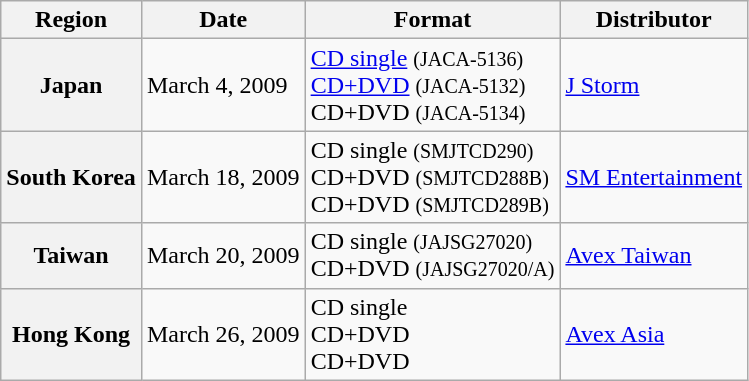<table class="wikitable plainrowheaders">
<tr>
<th scope="col">Region</th>
<th scope="col">Date</th>
<th scope="col">Format</th>
<th scope="col">Distributor</th>
</tr>
<tr>
<th scope="row">Japan</th>
<td>March 4, 2009</td>
<td><a href='#'>CD single</a> <small>(JACA-5136)</small><br><a href='#'>CD+DVD</a> <small>(JACA-5132)</small><br>CD+DVD <small>(JACA-5134)</small></td>
<td><a href='#'>J Storm</a></td>
</tr>
<tr>
<th scope="row">South Korea</th>
<td>March 18, 2009</td>
<td>CD single <small>(SMJTCD290)</small><br>CD+DVD <small>(SMJTCD288B)</small><br>CD+DVD <small>(SMJTCD289B)</small></td>
<td><a href='#'>SM Entertainment</a></td>
</tr>
<tr>
<th scope="row">Taiwan</th>
<td>March 20, 2009</td>
<td>CD single <small>(JAJSG27020)</small><br>CD+DVD <small>(JAJSG27020/A)</small></td>
<td><a href='#'>Avex Taiwan</a></td>
</tr>
<tr>
<th scope="row">Hong Kong</th>
<td>March 26, 2009</td>
<td>CD single<br>CD+DVD<br>CD+DVD</td>
<td><a href='#'>Avex Asia</a></td>
</tr>
</table>
